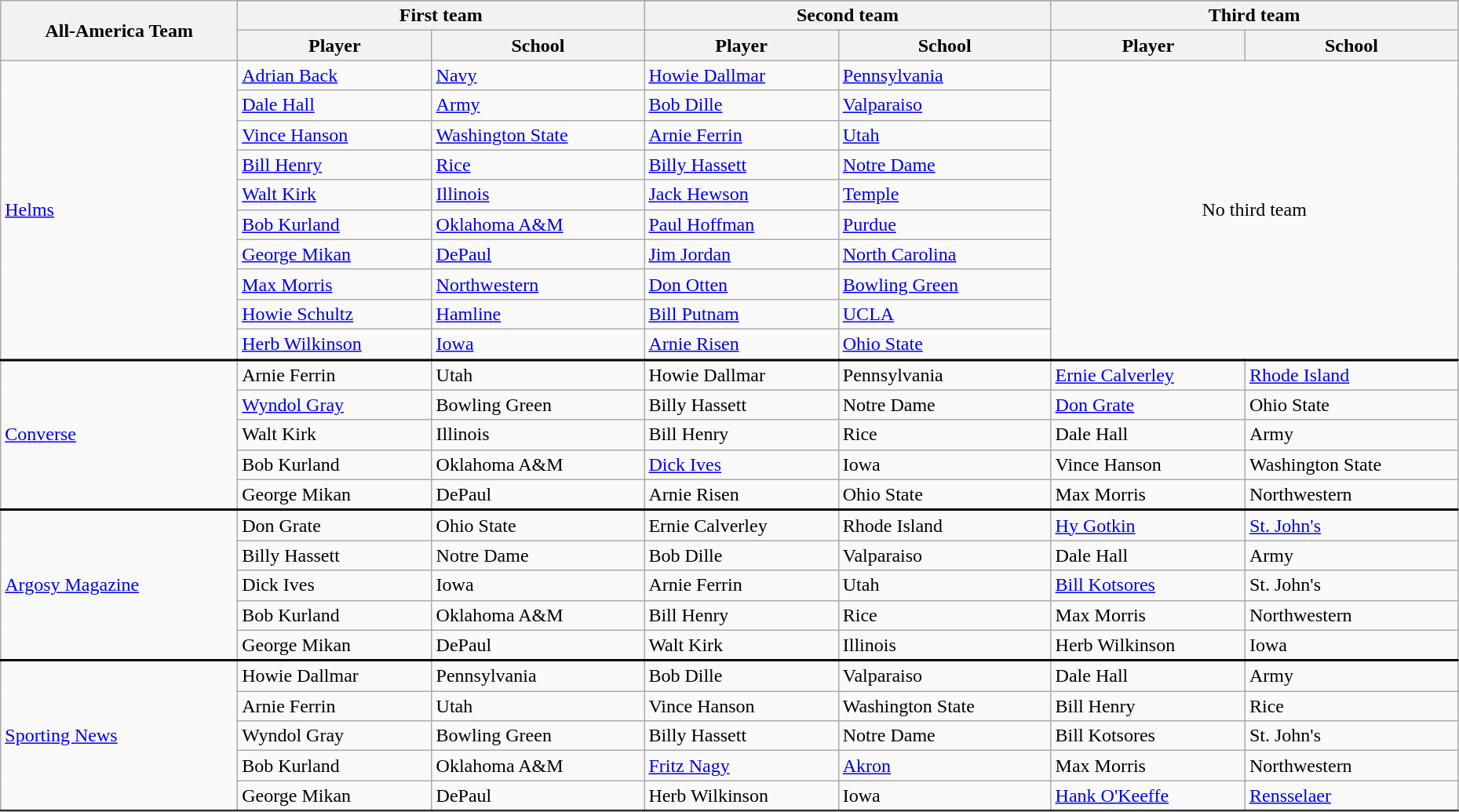<table class="wikitable" style="width:98%;">
<tr>
<th rowspan=3>All-America Team</th>
</tr>
<tr>
<th colspan=2>First team</th>
<th colspan=2>Second team</th>
<th colspan=2>Third team</th>
</tr>
<tr>
<th>Player</th>
<th>School</th>
<th>Player</th>
<th>School</th>
<th>Player</th>
<th>School</th>
</tr>
<tr>
<td rowspan=10><a href='#'>Helms</a></td>
<td><a href='#'>Adrian Back</a></td>
<td><a href='#'>Navy</a></td>
<td><a href='#'>Howie Dallmar</a></td>
<td><a href='#'>Pennsylvania</a></td>
<td rowspan=10 colspan=3 align=center>No third team</td>
</tr>
<tr>
<td><a href='#'>Dale Hall</a></td>
<td><a href='#'>Army</a></td>
<td><a href='#'>Bob Dille</a></td>
<td><a href='#'>Valparaiso</a></td>
</tr>
<tr>
<td><a href='#'>Vince Hanson</a></td>
<td><a href='#'>Washington State</a></td>
<td><a href='#'>Arnie Ferrin</a></td>
<td><a href='#'>Utah</a></td>
</tr>
<tr>
<td><a href='#'>Bill Henry</a></td>
<td><a href='#'>Rice</a></td>
<td><a href='#'>Billy Hassett</a></td>
<td><a href='#'>Notre Dame</a></td>
</tr>
<tr>
<td><a href='#'>Walt Kirk</a></td>
<td><a href='#'>Illinois</a></td>
<td><a href='#'>Jack Hewson</a></td>
<td><a href='#'>Temple</a></td>
</tr>
<tr>
<td><a href='#'>Bob Kurland</a></td>
<td><a href='#'>Oklahoma A&M</a></td>
<td><a href='#'>Paul Hoffman</a></td>
<td><a href='#'>Purdue</a></td>
</tr>
<tr>
<td><a href='#'>George Mikan</a></td>
<td><a href='#'>DePaul</a></td>
<td><a href='#'>Jim Jordan</a></td>
<td><a href='#'>North Carolina</a></td>
</tr>
<tr>
<td><a href='#'>Max Morris</a></td>
<td><a href='#'>Northwestern</a></td>
<td><a href='#'>Don Otten</a></td>
<td><a href='#'>Bowling Green</a></td>
</tr>
<tr>
<td><a href='#'>Howie Schultz</a></td>
<td><a href='#'>Hamline</a></td>
<td><a href='#'>Bill Putnam</a></td>
<td><a href='#'>UCLA</a></td>
</tr>
<tr>
<td><a href='#'>Herb Wilkinson</a></td>
<td><a href='#'>Iowa</a></td>
<td><a href='#'>Arnie Risen</a></td>
<td><a href='#'>Ohio State</a></td>
</tr>
<tr style = "border-top:2px solid black;">
<td rowspan=5><a href='#'>Converse</a></td>
<td>Arnie Ferrin</td>
<td>Utah</td>
<td>Howie Dallmar</td>
<td>Pennsylvania</td>
<td><a href='#'>Ernie Calverley</a></td>
<td><a href='#'>Rhode Island</a></td>
</tr>
<tr>
<td><a href='#'>Wyndol Gray</a></td>
<td>Bowling Green</td>
<td>Billy Hassett</td>
<td>Notre Dame</td>
<td><a href='#'>Don Grate</a></td>
<td>Ohio State</td>
</tr>
<tr>
<td>Walt Kirk</td>
<td>Illinois</td>
<td>Bill Henry</td>
<td>Rice</td>
<td>Dale Hall</td>
<td>Army</td>
</tr>
<tr>
<td>Bob Kurland</td>
<td>Oklahoma A&M</td>
<td><a href='#'>Dick Ives</a></td>
<td>Iowa</td>
<td>Vince Hanson</td>
<td>Washington State</td>
</tr>
<tr>
<td>George Mikan</td>
<td>DePaul</td>
<td>Arnie Risen</td>
<td>Ohio State</td>
<td>Max Morris</td>
<td>Northwestern</td>
</tr>
<tr style = "border-top:2px solid black;">
<td rowspan=5><a href='#'>Argosy Magazine</a></td>
<td>Don Grate</td>
<td>Ohio State</td>
<td>Ernie Calverley</td>
<td>Rhode Island</td>
<td><a href='#'>Hy Gotkin</a></td>
<td><a href='#'>St. John's</a></td>
</tr>
<tr>
<td>Billy Hassett</td>
<td>Notre Dame</td>
<td>Bob Dille</td>
<td>Valparaiso</td>
<td>Dale Hall</td>
<td>Army</td>
</tr>
<tr>
<td>Dick Ives</td>
<td>Iowa</td>
<td>Arnie Ferrin</td>
<td>Utah</td>
<td><a href='#'>Bill Kotsores</a></td>
<td>St. John's</td>
</tr>
<tr>
<td>Bob Kurland</td>
<td>Oklahoma A&M</td>
<td>Bill Henry</td>
<td>Rice</td>
<td>Max Morris</td>
<td>Northwestern</td>
</tr>
<tr>
<td>George Mikan</td>
<td>DePaul</td>
<td>Walt Kirk</td>
<td>Illinois</td>
<td>Herb Wilkinson</td>
<td>Iowa</td>
</tr>
<tr style = "border-top:2px solid black;">
<td rowspan=5><a href='#'>Sporting News</a></td>
<td>Howie Dallmar</td>
<td>Pennsylvania</td>
<td>Bob Dille</td>
<td>Valparaiso</td>
<td>Dale Hall</td>
<td>Army</td>
</tr>
<tr>
<td>Arnie Ferrin</td>
<td>Utah</td>
<td>Vince Hanson</td>
<td>Washington State</td>
<td>Bill Henry</td>
<td>Rice</td>
</tr>
<tr>
<td>Wyndol Gray</td>
<td>Bowling Green</td>
<td>Billy Hassett</td>
<td>Notre Dame</td>
<td>Bill Kotsores</td>
<td>St. John's</td>
</tr>
<tr>
<td>Bob Kurland</td>
<td>Oklahoma A&M</td>
<td><a href='#'>Fritz Nagy</a></td>
<td><a href='#'>Akron</a></td>
<td>Max Morris</td>
<td>Northwestern</td>
</tr>
<tr>
<td>George Mikan</td>
<td>DePaul</td>
<td>Herb Wilkinson</td>
<td>Iowa</td>
<td><a href='#'>Hank O'Keeffe</a></td>
<td><a href='#'>Rensselaer</a></td>
</tr>
<tr style = "border-top:2px solid black;">
</tr>
</table>
